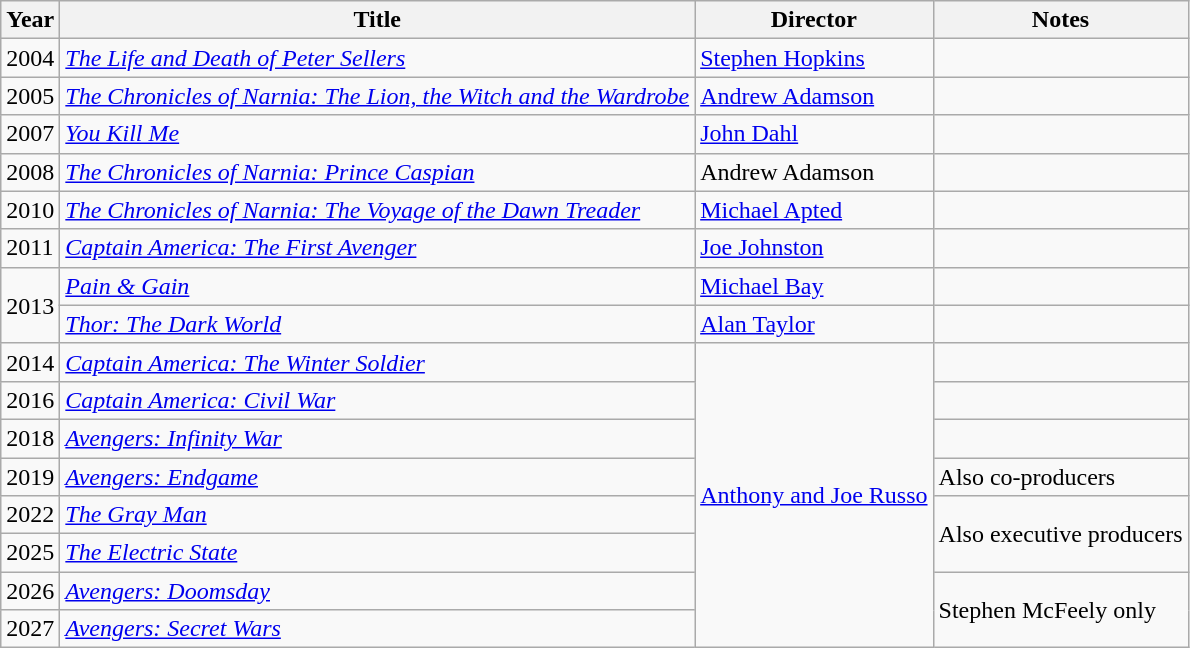<table class="wikitable">
<tr>
<th>Year</th>
<th>Title</th>
<th>Director</th>
<th>Notes</th>
</tr>
<tr>
<td>2004</td>
<td><em><a href='#'>The Life and Death of Peter Sellers</a></em></td>
<td><a href='#'>Stephen Hopkins</a></td>
<td></td>
</tr>
<tr>
<td>2005</td>
<td><em><a href='#'>The Chronicles of Narnia: The Lion, the Witch and the Wardrobe</a></em></td>
<td><a href='#'>Andrew Adamson</a></td>
<td></td>
</tr>
<tr>
<td>2007</td>
<td><em><a href='#'>You Kill Me</a></em></td>
<td><a href='#'>John Dahl</a></td>
<td></td>
</tr>
<tr>
<td>2008</td>
<td><em><a href='#'>The Chronicles of Narnia: Prince Caspian</a></em></td>
<td>Andrew Adamson</td>
<td></td>
</tr>
<tr>
<td>2010</td>
<td><em><a href='#'>The Chronicles of Narnia: The Voyage of the Dawn Treader</a></em></td>
<td><a href='#'>Michael Apted</a></td>
<td></td>
</tr>
<tr>
<td>2011</td>
<td><em><a href='#'>Captain America: The First Avenger</a></em></td>
<td><a href='#'>Joe Johnston</a></td>
<td></td>
</tr>
<tr>
<td rowspan=2>2013</td>
<td><em><a href='#'>Pain & Gain</a></em></td>
<td><a href='#'>Michael Bay</a></td>
<td></td>
</tr>
<tr>
<td><em><a href='#'>Thor: The Dark World</a></em></td>
<td><a href='#'>Alan Taylor</a></td>
<td></td>
</tr>
<tr>
<td>2014</td>
<td><em><a href='#'>Captain America: The Winter Soldier</a></em></td>
<td rowspan="8"><a href='#'>Anthony and Joe Russo</a></td>
<td></td>
</tr>
<tr>
<td>2016</td>
<td><em><a href='#'>Captain America: Civil War</a></em></td>
<td></td>
</tr>
<tr>
<td>2018</td>
<td><em><a href='#'>Avengers: Infinity War</a></em></td>
<td></td>
</tr>
<tr>
<td>2019</td>
<td><em><a href='#'>Avengers: Endgame</a></em></td>
<td>Also co-producers</td>
</tr>
<tr>
<td>2022</td>
<td><em><a href='#'>The Gray Man</a></em></td>
<td rowspan=2>Also executive producers</td>
</tr>
<tr>
<td>2025</td>
<td><em><a href='#'>The Electric State</a></em></td>
</tr>
<tr>
<td>2026</td>
<td><em><a href='#'>Avengers: Doomsday</a></em></td>
<td rowspan=2>Stephen McFeely only</td>
</tr>
<tr>
<td>2027</td>
<td><em><a href='#'>Avengers: Secret Wars</a></em></td>
</tr>
</table>
